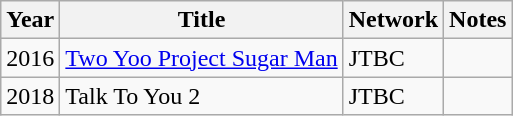<table class="wikitable">
<tr>
<th>Year</th>
<th>Title</th>
<th>Network</th>
<th>Notes</th>
</tr>
<tr>
<td>2016</td>
<td><a href='#'>Two Yoo Project Sugar Man</a></td>
<td>JTBC</td>
<td></td>
</tr>
<tr>
<td>2018</td>
<td>Talk To You 2</td>
<td>JTBC</td>
<td></td>
</tr>
</table>
